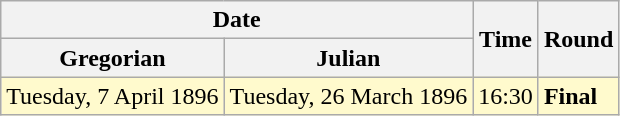<table class="wikitable">
<tr>
<th colspan=2>Date</th>
<th rowspan=2>Time</th>
<th rowspan=2>Round</th>
</tr>
<tr>
<th>Gregorian</th>
<th>Julian</th>
</tr>
<tr style=background:lemonchiffon>
<td>Tuesday, 7 April 1896</td>
<td>Tuesday, 26 March 1896</td>
<td>16:30</td>
<td><strong>Final</strong></td>
</tr>
</table>
